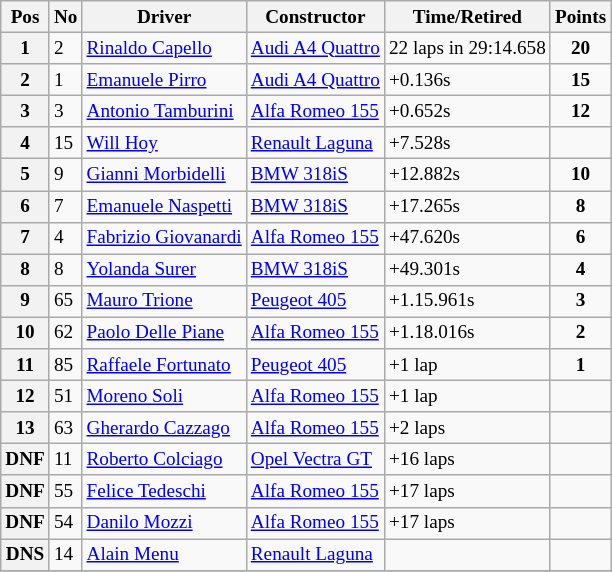<table class="wikitable" style="font-size: 80%;">
<tr>
<th>Pos</th>
<th>No</th>
<th>Driver</th>
<th>Constructor</th>
<th>Time/Retired</th>
<th>Points</th>
</tr>
<tr>
<th>1</th>
<td>2</td>
<td> <a href='#'>Rinaldo Capello</a></td>
<td><a href='#'>Audi A4 Quattro</a></td>
<td>22 laps in 29:14.658</td>
<td align=center><strong>20</strong></td>
</tr>
<tr>
<th>2</th>
<td>1</td>
<td> <a href='#'>Emanuele Pirro</a></td>
<td><a href='#'>Audi A4 Quattro</a></td>
<td>+0.136s</td>
<td align=center><strong>15</strong></td>
</tr>
<tr>
<th>3</th>
<td>3</td>
<td> <a href='#'>Antonio Tamburini</a></td>
<td><a href='#'>Alfa Romeo 155</a></td>
<td>+0.652s</td>
<td align=center><strong>12</strong></td>
</tr>
<tr>
<th>4</th>
<td>15</td>
<td> <a href='#'>Will Hoy</a></td>
<td><a href='#'>Renault Laguna</a></td>
<td>+7.528s</td>
<td></td>
</tr>
<tr>
<th>5</th>
<td>9</td>
<td> <a href='#'>Gianni Morbidelli</a></td>
<td><a href='#'>BMW 318iS</a></td>
<td>+12.882s</td>
<td align=center><strong>10</strong></td>
</tr>
<tr>
<th>6</th>
<td>7</td>
<td> <a href='#'>Emanuele Naspetti</a></td>
<td><a href='#'>BMW 318iS</a></td>
<td>+17.265s</td>
<td align=center><strong>8</strong></td>
</tr>
<tr>
<th>7</th>
<td>4</td>
<td> <a href='#'>Fabrizio Giovanardi</a></td>
<td><a href='#'>Alfa Romeo 155</a></td>
<td>+47.620s</td>
<td align=center><strong>6</strong></td>
</tr>
<tr>
<th>8</th>
<td>8</td>
<td> <a href='#'>Yolanda Surer</a></td>
<td><a href='#'>BMW 318iS</a></td>
<td>+49.301s</td>
<td align=center><strong>4</strong></td>
</tr>
<tr>
<th>9</th>
<td>65</td>
<td> <a href='#'>Mauro Trione</a></td>
<td><a href='#'>Peugeot 405</a></td>
<td>+1.15.961s</td>
<td align=center><strong>3</strong></td>
</tr>
<tr>
<th>10</th>
<td>62</td>
<td> <a href='#'>Paolo Delle Piane</a></td>
<td><a href='#'>Alfa Romeo 155</a></td>
<td>+1.18.016s</td>
<td align=center><strong>2</strong></td>
</tr>
<tr>
<th>11</th>
<td>85</td>
<td> <a href='#'>Raffaele Fortunato</a></td>
<td><a href='#'>Peugeot 405</a></td>
<td>+1 lap</td>
<td align=center><strong>1</strong></td>
</tr>
<tr>
<th>12</th>
<td>51</td>
<td> <a href='#'>Moreno Soli</a></td>
<td><a href='#'>Alfa Romeo 155</a></td>
<td>+1 lap</td>
<td></td>
</tr>
<tr>
<th>13</th>
<td>63</td>
<td> <a href='#'>Gherardo Cazzago</a></td>
<td><a href='#'>Alfa Romeo 155</a></td>
<td>+2 laps</td>
<td></td>
</tr>
<tr>
<th>DNF</th>
<td>11</td>
<td> <a href='#'>Roberto Colciago</a></td>
<td><a href='#'> Opel Vectra GT</a></td>
<td>+16 laps</td>
<td></td>
</tr>
<tr>
<th>DNF</th>
<td>55</td>
<td> <a href='#'>Felice Tedeschi</a></td>
<td><a href='#'>Alfa Romeo 155</a></td>
<td>+17 laps</td>
<td></td>
</tr>
<tr>
<th>DNF</th>
<td>54</td>
<td> <a href='#'>Danilo Mozzi</a></td>
<td><a href='#'>Alfa Romeo 155</a></td>
<td>+17 laps</td>
<td></td>
</tr>
<tr>
<th>DNS</th>
<td>14</td>
<td> <a href='#'>Alain Menu</a></td>
<td><a href='#'>Renault Laguna</a></td>
<td></td>
<td></td>
</tr>
<tr>
</tr>
</table>
